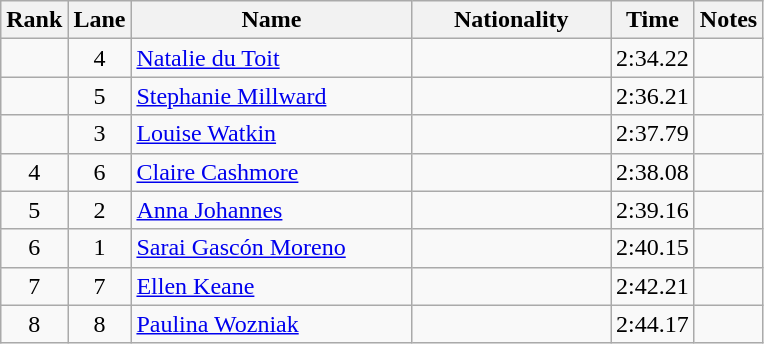<table class="wikitable sortable" style="text-align:center">
<tr>
<th>Rank</th>
<th>Lane</th>
<th style="width:180px">Name</th>
<th style="width:125px">Nationality</th>
<th>Time</th>
<th>Notes</th>
</tr>
<tr>
<td></td>
<td>4</td>
<td style="text-align:left;"><a href='#'>Natalie du Toit</a></td>
<td style="text-align:left;"></td>
<td>2:34.22</td>
<td></td>
</tr>
<tr>
<td></td>
<td>5</td>
<td style="text-align:left;"><a href='#'>Stephanie Millward</a></td>
<td style="text-align:left;"></td>
<td>2:36.21</td>
<td></td>
</tr>
<tr>
<td></td>
<td>3</td>
<td style="text-align:left;"><a href='#'>Louise Watkin</a></td>
<td style="text-align:left;"></td>
<td>2:37.79</td>
<td></td>
</tr>
<tr>
<td>4</td>
<td>6</td>
<td style="text-align:left;"><a href='#'>Claire Cashmore</a></td>
<td style="text-align:left;"></td>
<td>2:38.08</td>
<td></td>
</tr>
<tr>
<td>5</td>
<td>2</td>
<td style="text-align:left;"><a href='#'>Anna Johannes</a></td>
<td style="text-align:left;"></td>
<td>2:39.16</td>
<td></td>
</tr>
<tr>
<td>6</td>
<td>1</td>
<td style="text-align:left;"><a href='#'>Sarai Gascón Moreno</a></td>
<td style="text-align:left;"></td>
<td>2:40.15</td>
<td></td>
</tr>
<tr>
<td>7</td>
<td>7</td>
<td style="text-align:left;"><a href='#'>Ellen Keane</a></td>
<td style="text-align:left;"></td>
<td>2:42.21</td>
<td></td>
</tr>
<tr>
<td>8</td>
<td>8</td>
<td style="text-align:left;"><a href='#'>Paulina Wozniak</a></td>
<td style="text-align:left;"></td>
<td>2:44.17</td>
<td></td>
</tr>
</table>
